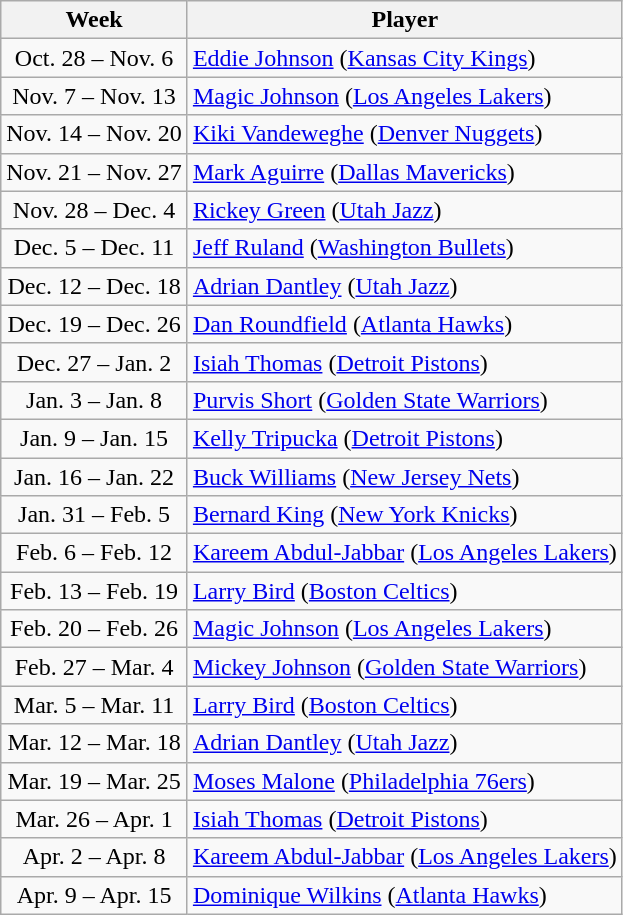<table class="wikitable">
<tr>
<th>Week</th>
<th>Player</th>
</tr>
<tr>
<td align=center>Oct. 28 – Nov. 6</td>
<td><a href='#'>Eddie Johnson</a> (<a href='#'>Kansas City Kings</a>)</td>
</tr>
<tr>
<td align=center>Nov. 7 – Nov. 13</td>
<td><a href='#'>Magic Johnson</a> (<a href='#'>Los Angeles Lakers</a>)</td>
</tr>
<tr>
<td align=center>Nov. 14 – Nov. 20</td>
<td><a href='#'>Kiki Vandeweghe</a> (<a href='#'>Denver Nuggets</a>)</td>
</tr>
<tr>
<td align=center>Nov. 21 – Nov. 27</td>
<td><a href='#'>Mark Aguirre</a> (<a href='#'>Dallas Mavericks</a>)</td>
</tr>
<tr>
<td align=center>Nov. 28 – Dec. 4</td>
<td><a href='#'>Rickey Green</a> (<a href='#'>Utah Jazz</a>)</td>
</tr>
<tr>
<td align=center>Dec. 5 – Dec. 11</td>
<td><a href='#'>Jeff Ruland</a> (<a href='#'>Washington Bullets</a>)</td>
</tr>
<tr>
<td align=center>Dec. 12 – Dec. 18</td>
<td><a href='#'>Adrian Dantley</a> (<a href='#'>Utah Jazz</a>)</td>
</tr>
<tr>
<td align=center>Dec. 19 – Dec. 26</td>
<td><a href='#'>Dan Roundfield</a> (<a href='#'>Atlanta Hawks</a>)</td>
</tr>
<tr>
<td align=center>Dec. 27 – Jan. 2</td>
<td><a href='#'>Isiah Thomas</a> (<a href='#'>Detroit Pistons</a>)</td>
</tr>
<tr>
<td align=center>Jan. 3 – Jan. 8</td>
<td><a href='#'>Purvis Short</a> (<a href='#'>Golden State Warriors</a>)</td>
</tr>
<tr>
<td align=center>Jan. 9 – Jan. 15</td>
<td><a href='#'>Kelly Tripucka</a> (<a href='#'>Detroit Pistons</a>)</td>
</tr>
<tr>
<td align=center>Jan. 16 – Jan. 22</td>
<td><a href='#'>Buck Williams</a> (<a href='#'>New Jersey Nets</a>)</td>
</tr>
<tr>
<td align=center>Jan. 31 – Feb. 5</td>
<td><a href='#'>Bernard King</a> (<a href='#'>New York Knicks</a>)</td>
</tr>
<tr>
<td align=center>Feb. 6 – Feb. 12</td>
<td><a href='#'>Kareem Abdul-Jabbar</a> (<a href='#'>Los Angeles Lakers</a>)</td>
</tr>
<tr>
<td align=center>Feb. 13 – Feb. 19</td>
<td><a href='#'>Larry Bird</a> (<a href='#'>Boston Celtics</a>)</td>
</tr>
<tr>
<td align=center>Feb. 20 – Feb. 26</td>
<td><a href='#'>Magic Johnson</a> (<a href='#'>Los Angeles Lakers</a>)</td>
</tr>
<tr>
<td align=center>Feb. 27 – Mar. 4</td>
<td><a href='#'>Mickey Johnson</a> (<a href='#'>Golden State Warriors</a>)</td>
</tr>
<tr>
<td align=center>Mar. 5 – Mar. 11</td>
<td><a href='#'>Larry Bird</a> (<a href='#'>Boston Celtics</a>)</td>
</tr>
<tr>
<td align=center>Mar. 12 – Mar. 18</td>
<td><a href='#'>Adrian Dantley</a> (<a href='#'>Utah Jazz</a>)</td>
</tr>
<tr>
<td align=center>Mar. 19 – Mar. 25</td>
<td><a href='#'>Moses Malone</a> (<a href='#'>Philadelphia 76ers</a>)</td>
</tr>
<tr>
<td align=center>Mar. 26 – Apr. 1</td>
<td><a href='#'>Isiah Thomas</a> (<a href='#'>Detroit Pistons</a>)</td>
</tr>
<tr>
<td align=center>Apr. 2 – Apr. 8</td>
<td><a href='#'>Kareem Abdul-Jabbar</a> (<a href='#'>Los Angeles Lakers</a>)</td>
</tr>
<tr>
<td align=center>Apr. 9 – Apr. 15</td>
<td><a href='#'>Dominique Wilkins</a> (<a href='#'>Atlanta Hawks</a>)</td>
</tr>
</table>
